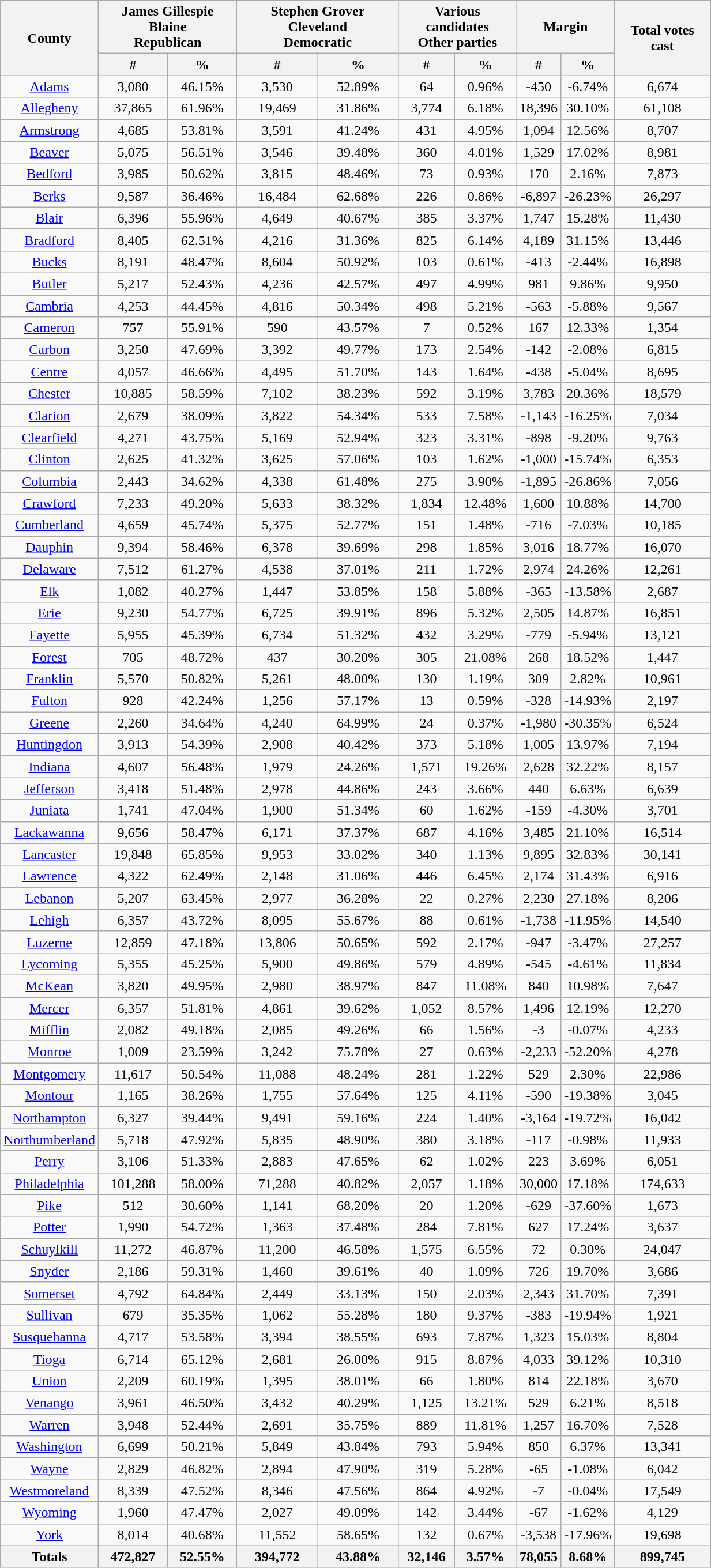<table width="65%"  class="wikitable sortable" style="text-align:center">
<tr>
<th colspan="1" rowspan="2">County</th>
<th style="text-align:center;" colspan="2">James Gillespie Blaine<br>Republican</th>
<th style="text-align:center;" colspan="2">Stephen Grover Cleveland<br>Democratic</th>
<th style="text-align:center;" colspan="2">Various candidates<br>Other parties</th>
<th style="text-align:center;" colspan="2">Margin</th>
<th colspan="1" rowspan="2" style="text-align:center;">Total votes cast</th>
</tr>
<tr>
<th style="text-align:center;" data-sort-type="number">#</th>
<th style="text-align:center;" data-sort-type="number">%</th>
<th style="text-align:center;" data-sort-type="number">#</th>
<th style="text-align:center;" data-sort-type="number">%</th>
<th style="text-align:center;" data-sort-type="number">#</th>
<th style="text-align:center;" data-sort-type="number">%</th>
<th style="text-align:center;" data-sort-type="number">#</th>
<th style="text-align:center;" data-sort-type="number">%</th>
</tr>
<tr style="text-align:center;">
<td><a href='#'>Adams</a></td>
<td>3,080</td>
<td>46.15%</td>
<td>3,530</td>
<td>52.89%</td>
<td>64</td>
<td>0.96%</td>
<td>-450</td>
<td>-6.74%</td>
<td>6,674</td>
</tr>
<tr style="text-align:center;">
<td><a href='#'>Allegheny</a></td>
<td>37,865</td>
<td>61.96%</td>
<td>19,469</td>
<td>31.86%</td>
<td>3,774</td>
<td>6.18%</td>
<td>18,396</td>
<td>30.10%</td>
<td>61,108</td>
</tr>
<tr style="text-align:center;">
<td><a href='#'>Armstrong</a></td>
<td>4,685</td>
<td>53.81%</td>
<td>3,591</td>
<td>41.24%</td>
<td>431</td>
<td>4.95%</td>
<td>1,094</td>
<td>12.56%</td>
<td>8,707</td>
</tr>
<tr style="text-align:center;">
<td><a href='#'>Beaver</a></td>
<td>5,075</td>
<td>56.51%</td>
<td>3,546</td>
<td>39.48%</td>
<td>360</td>
<td>4.01%</td>
<td>1,529</td>
<td>17.02%</td>
<td>8,981</td>
</tr>
<tr style="text-align:center;">
<td><a href='#'>Bedford</a></td>
<td>3,985</td>
<td>50.62%</td>
<td>3,815</td>
<td>48.46%</td>
<td>73</td>
<td>0.93%</td>
<td>170</td>
<td>2.16%</td>
<td>7,873</td>
</tr>
<tr style="text-align:center;">
<td><a href='#'>Berks</a></td>
<td>9,587</td>
<td>36.46%</td>
<td>16,484</td>
<td>62.68%</td>
<td>226</td>
<td>0.86%</td>
<td>-6,897</td>
<td>-26.23%</td>
<td>26,297</td>
</tr>
<tr style="text-align:center;">
<td><a href='#'>Blair</a></td>
<td>6,396</td>
<td>55.96%</td>
<td>4,649</td>
<td>40.67%</td>
<td>385</td>
<td>3.37%</td>
<td>1,747</td>
<td>15.28%</td>
<td>11,430</td>
</tr>
<tr style="text-align:center;">
<td><a href='#'>Bradford</a></td>
<td>8,405</td>
<td>62.51%</td>
<td>4,216</td>
<td>31.36%</td>
<td>825</td>
<td>6.14%</td>
<td>4,189</td>
<td>31.15%</td>
<td>13,446</td>
</tr>
<tr style="text-align:center;">
<td><a href='#'>Bucks</a></td>
<td>8,191</td>
<td>48.47%</td>
<td>8,604</td>
<td>50.92%</td>
<td>103</td>
<td>0.61%</td>
<td>-413</td>
<td>-2.44%</td>
<td>16,898</td>
</tr>
<tr style="text-align:center;">
<td><a href='#'>Butler</a></td>
<td>5,217</td>
<td>52.43%</td>
<td>4,236</td>
<td>42.57%</td>
<td>497</td>
<td>4.99%</td>
<td>981</td>
<td>9.86%</td>
<td>9,950</td>
</tr>
<tr style="text-align:center;">
<td><a href='#'>Cambria</a></td>
<td>4,253</td>
<td>44.45%</td>
<td>4,816</td>
<td>50.34%</td>
<td>498</td>
<td>5.21%</td>
<td>-563</td>
<td>-5.88%</td>
<td>9,567</td>
</tr>
<tr style="text-align:center;">
<td><a href='#'>Cameron</a></td>
<td>757</td>
<td>55.91%</td>
<td>590</td>
<td>43.57%</td>
<td>7</td>
<td>0.52%</td>
<td>167</td>
<td>12.33%</td>
<td>1,354</td>
</tr>
<tr style="text-align:center;">
<td><a href='#'>Carbon</a></td>
<td>3,250</td>
<td>47.69%</td>
<td>3,392</td>
<td>49.77%</td>
<td>173</td>
<td>2.54%</td>
<td>-142</td>
<td>-2.08%</td>
<td>6,815</td>
</tr>
<tr style="text-align:center;">
<td><a href='#'>Centre</a></td>
<td>4,057</td>
<td>46.66%</td>
<td>4,495</td>
<td>51.70%</td>
<td>143</td>
<td>1.64%</td>
<td>-438</td>
<td>-5.04%</td>
<td>8,695</td>
</tr>
<tr style="text-align:center;">
<td><a href='#'>Chester</a></td>
<td>10,885</td>
<td>58.59%</td>
<td>7,102</td>
<td>38.23%</td>
<td>592</td>
<td>3.19%</td>
<td>3,783</td>
<td>20.36%</td>
<td>18,579</td>
</tr>
<tr style="text-align:center;">
<td><a href='#'>Clarion</a></td>
<td>2,679</td>
<td>38.09%</td>
<td>3,822</td>
<td>54.34%</td>
<td>533</td>
<td>7.58%</td>
<td>-1,143</td>
<td>-16.25%</td>
<td>7,034</td>
</tr>
<tr style="text-align:center;">
<td><a href='#'>Clearfield</a></td>
<td>4,271</td>
<td>43.75%</td>
<td>5,169</td>
<td>52.94%</td>
<td>323</td>
<td>3.31%</td>
<td>-898</td>
<td>-9.20%</td>
<td>9,763</td>
</tr>
<tr style="text-align:center;">
<td><a href='#'>Clinton</a></td>
<td>2,625</td>
<td>41.32%</td>
<td>3,625</td>
<td>57.06%</td>
<td>103</td>
<td>1.62%</td>
<td>-1,000</td>
<td>-15.74%</td>
<td>6,353</td>
</tr>
<tr style="text-align:center;">
<td><a href='#'>Columbia</a></td>
<td>2,443</td>
<td>34.62%</td>
<td>4,338</td>
<td>61.48%</td>
<td>275</td>
<td>3.90%</td>
<td>-1,895</td>
<td>-26.86%</td>
<td>7,056</td>
</tr>
<tr style="text-align:center;">
<td><a href='#'>Crawford</a></td>
<td>7,233</td>
<td>49.20%</td>
<td>5,633</td>
<td>38.32%</td>
<td>1,834</td>
<td>12.48%</td>
<td>1,600</td>
<td>10.88%</td>
<td>14,700</td>
</tr>
<tr style="text-align:center;">
<td><a href='#'>Cumberland</a></td>
<td>4,659</td>
<td>45.74%</td>
<td>5,375</td>
<td>52.77%</td>
<td>151</td>
<td>1.48%</td>
<td>-716</td>
<td>-7.03%</td>
<td>10,185</td>
</tr>
<tr style="text-align:center;">
<td><a href='#'>Dauphin</a></td>
<td>9,394</td>
<td>58.46%</td>
<td>6,378</td>
<td>39.69%</td>
<td>298</td>
<td>1.85%</td>
<td>3,016</td>
<td>18.77%</td>
<td>16,070</td>
</tr>
<tr style="text-align:center;">
<td><a href='#'>Delaware</a></td>
<td>7,512</td>
<td>61.27%</td>
<td>4,538</td>
<td>37.01%</td>
<td>211</td>
<td>1.72%</td>
<td>2,974</td>
<td>24.26%</td>
<td>12,261</td>
</tr>
<tr style="text-align:center;">
<td><a href='#'>Elk</a></td>
<td>1,082</td>
<td>40.27%</td>
<td>1,447</td>
<td>53.85%</td>
<td>158</td>
<td>5.88%</td>
<td>-365</td>
<td>-13.58%</td>
<td>2,687</td>
</tr>
<tr style="text-align:center;">
<td><a href='#'>Erie</a></td>
<td>9,230</td>
<td>54.77%</td>
<td>6,725</td>
<td>39.91%</td>
<td>896</td>
<td>5.32%</td>
<td>2,505</td>
<td>14.87%</td>
<td>16,851</td>
</tr>
<tr style="text-align:center;">
<td><a href='#'>Fayette</a></td>
<td>5,955</td>
<td>45.39%</td>
<td>6,734</td>
<td>51.32%</td>
<td>432</td>
<td>3.29%</td>
<td>-779</td>
<td>-5.94%</td>
<td>13,121</td>
</tr>
<tr style="text-align:center;">
<td><a href='#'>Forest</a></td>
<td>705</td>
<td>48.72%</td>
<td>437</td>
<td>30.20%</td>
<td>305</td>
<td>21.08%</td>
<td>268</td>
<td>18.52%</td>
<td>1,447</td>
</tr>
<tr style="text-align:center;">
<td><a href='#'>Franklin</a></td>
<td>5,570</td>
<td>50.82%</td>
<td>5,261</td>
<td>48.00%</td>
<td>130</td>
<td>1.19%</td>
<td>309</td>
<td>2.82%</td>
<td>10,961</td>
</tr>
<tr style="text-align:center;">
<td><a href='#'>Fulton</a></td>
<td>928</td>
<td>42.24%</td>
<td>1,256</td>
<td>57.17%</td>
<td>13</td>
<td>0.59%</td>
<td>-328</td>
<td>-14.93%</td>
<td>2,197</td>
</tr>
<tr style="text-align:center;">
<td><a href='#'>Greene</a></td>
<td>2,260</td>
<td>34.64%</td>
<td>4,240</td>
<td>64.99%</td>
<td>24</td>
<td>0.37%</td>
<td>-1,980</td>
<td>-30.35%</td>
<td>6,524</td>
</tr>
<tr style="text-align:center;">
<td><a href='#'>Huntingdon</a></td>
<td>3,913</td>
<td>54.39%</td>
<td>2,908</td>
<td>40.42%</td>
<td>373</td>
<td>5.18%</td>
<td>1,005</td>
<td>13.97%</td>
<td>7,194</td>
</tr>
<tr style="text-align:center;">
<td><a href='#'>Indiana</a></td>
<td>4,607</td>
<td>56.48%</td>
<td>1,979</td>
<td>24.26%</td>
<td>1,571</td>
<td>19.26%</td>
<td>2,628</td>
<td>32.22%</td>
<td>8,157</td>
</tr>
<tr style="text-align:center;">
<td><a href='#'>Jefferson</a></td>
<td>3,418</td>
<td>51.48%</td>
<td>2,978</td>
<td>44.86%</td>
<td>243</td>
<td>3.66%</td>
<td>440</td>
<td>6.63%</td>
<td>6,639</td>
</tr>
<tr style="text-align:center;">
<td><a href='#'>Juniata</a></td>
<td>1,741</td>
<td>47.04%</td>
<td>1,900</td>
<td>51.34%</td>
<td>60</td>
<td>1.62%</td>
<td>-159</td>
<td>-4.30%</td>
<td>3,701</td>
</tr>
<tr style="text-align:center;">
<td><a href='#'>Lackawanna</a></td>
<td>9,656</td>
<td>58.47%</td>
<td>6,171</td>
<td>37.37%</td>
<td>687</td>
<td>4.16%</td>
<td>3,485</td>
<td>21.10%</td>
<td>16,514</td>
</tr>
<tr style="text-align:center;">
<td><a href='#'>Lancaster</a></td>
<td>19,848</td>
<td>65.85%</td>
<td>9,953</td>
<td>33.02%</td>
<td>340</td>
<td>1.13%</td>
<td>9,895</td>
<td>32.83%</td>
<td>30,141</td>
</tr>
<tr style="text-align:center;">
<td><a href='#'>Lawrence</a></td>
<td>4,322</td>
<td>62.49%</td>
<td>2,148</td>
<td>31.06%</td>
<td>446</td>
<td>6.45%</td>
<td>2,174</td>
<td>31.43%</td>
<td>6,916</td>
</tr>
<tr style="text-align:center;">
<td><a href='#'>Lebanon</a></td>
<td>5,207</td>
<td>63.45%</td>
<td>2,977</td>
<td>36.28%</td>
<td>22</td>
<td>0.27%</td>
<td>2,230</td>
<td>27.18%</td>
<td>8,206</td>
</tr>
<tr style="text-align:center;">
<td><a href='#'>Lehigh</a></td>
<td>6,357</td>
<td>43.72%</td>
<td>8,095</td>
<td>55.67%</td>
<td>88</td>
<td>0.61%</td>
<td>-1,738</td>
<td>-11.95%</td>
<td>14,540</td>
</tr>
<tr style="text-align:center;">
<td><a href='#'>Luzerne</a></td>
<td>12,859</td>
<td>47.18%</td>
<td>13,806</td>
<td>50.65%</td>
<td>592</td>
<td>2.17%</td>
<td>-947</td>
<td>-3.47%</td>
<td>27,257</td>
</tr>
<tr style="text-align:center;">
<td><a href='#'>Lycoming</a></td>
<td>5,355</td>
<td>45.25%</td>
<td>5,900</td>
<td>49.86%</td>
<td>579</td>
<td>4.89%</td>
<td>-545</td>
<td>-4.61%</td>
<td>11,834</td>
</tr>
<tr style="text-align:center;">
<td><a href='#'>McKean</a></td>
<td>3,820</td>
<td>49.95%</td>
<td>2,980</td>
<td>38.97%</td>
<td>847</td>
<td>11.08%</td>
<td>840</td>
<td>10.98%</td>
<td>7,647</td>
</tr>
<tr style="text-align:center;">
<td><a href='#'>Mercer</a></td>
<td>6,357</td>
<td>51.81%</td>
<td>4,861</td>
<td>39.62%</td>
<td>1,052</td>
<td>8.57%</td>
<td>1,496</td>
<td>12.19%</td>
<td>12,270</td>
</tr>
<tr style="text-align:center;">
<td><a href='#'>Mifflin</a></td>
<td>2,082</td>
<td>49.18%</td>
<td>2,085</td>
<td>49.26%</td>
<td>66</td>
<td>1.56%</td>
<td>-3</td>
<td>-0.07%</td>
<td>4,233</td>
</tr>
<tr style="text-align:center;">
<td><a href='#'>Monroe</a></td>
<td>1,009</td>
<td>23.59%</td>
<td>3,242</td>
<td>75.78%</td>
<td>27</td>
<td>0.63%</td>
<td>-2,233</td>
<td>-52.20%</td>
<td>4,278</td>
</tr>
<tr style="text-align:center;">
<td><a href='#'>Montgomery</a></td>
<td>11,617</td>
<td>50.54%</td>
<td>11,088</td>
<td>48.24%</td>
<td>281</td>
<td>1.22%</td>
<td>529</td>
<td>2.30%</td>
<td>22,986</td>
</tr>
<tr style="text-align:center;">
<td><a href='#'>Montour</a></td>
<td>1,165</td>
<td>38.26%</td>
<td>1,755</td>
<td>57.64%</td>
<td>125</td>
<td>4.11%</td>
<td>-590</td>
<td>-19.38%</td>
<td>3,045</td>
</tr>
<tr style="text-align:center;">
<td><a href='#'>Northampton</a></td>
<td>6,327</td>
<td>39.44%</td>
<td>9,491</td>
<td>59.16%</td>
<td>224</td>
<td>1.40%</td>
<td>-3,164</td>
<td>-19.72%</td>
<td>16,042</td>
</tr>
<tr style="text-align:center;">
<td><a href='#'>Northumberland</a></td>
<td>5,718</td>
<td>47.92%</td>
<td>5,835</td>
<td>48.90%</td>
<td>380</td>
<td>3.18%</td>
<td>-117</td>
<td>-0.98%</td>
<td>11,933</td>
</tr>
<tr style="text-align:center;">
<td><a href='#'>Perry</a></td>
<td>3,106</td>
<td>51.33%</td>
<td>2,883</td>
<td>47.65%</td>
<td>62</td>
<td>1.02%</td>
<td>223</td>
<td>3.69%</td>
<td>6,051</td>
</tr>
<tr style="text-align:center;">
<td><a href='#'>Philadelphia</a></td>
<td>101,288</td>
<td>58.00%</td>
<td>71,288</td>
<td>40.82%</td>
<td>2,057</td>
<td>1.18%</td>
<td>30,000</td>
<td>17.18%</td>
<td>174,633</td>
</tr>
<tr style="text-align:center;">
<td><a href='#'>Pike</a></td>
<td>512</td>
<td>30.60%</td>
<td>1,141</td>
<td>68.20%</td>
<td>20</td>
<td>1.20%</td>
<td>-629</td>
<td>-37.60%</td>
<td>1,673</td>
</tr>
<tr style="text-align:center;">
<td><a href='#'>Potter</a></td>
<td>1,990</td>
<td>54.72%</td>
<td>1,363</td>
<td>37.48%</td>
<td>284</td>
<td>7.81%</td>
<td>627</td>
<td>17.24%</td>
<td>3,637</td>
</tr>
<tr style="text-align:center;">
<td><a href='#'>Schuylkill</a></td>
<td>11,272</td>
<td>46.87%</td>
<td>11,200</td>
<td>46.58%</td>
<td>1,575</td>
<td>6.55%</td>
<td>72</td>
<td>0.30%</td>
<td>24,047</td>
</tr>
<tr style="text-align:center;">
<td><a href='#'>Snyder</a></td>
<td>2,186</td>
<td>59.31%</td>
<td>1,460</td>
<td>39.61%</td>
<td>40</td>
<td>1.09%</td>
<td>726</td>
<td>19.70%</td>
<td>3,686</td>
</tr>
<tr style="text-align:center;">
<td><a href='#'>Somerset</a></td>
<td>4,792</td>
<td>64.84%</td>
<td>2,449</td>
<td>33.13%</td>
<td>150</td>
<td>2.03%</td>
<td>2,343</td>
<td>31.70%</td>
<td>7,391</td>
</tr>
<tr style="text-align:center;">
<td><a href='#'>Sullivan</a></td>
<td>679</td>
<td>35.35%</td>
<td>1,062</td>
<td>55.28%</td>
<td>180</td>
<td>9.37%</td>
<td>-383</td>
<td>-19.94%</td>
<td>1,921</td>
</tr>
<tr style="text-align:center;">
<td><a href='#'>Susquehanna</a></td>
<td>4,717</td>
<td>53.58%</td>
<td>3,394</td>
<td>38.55%</td>
<td>693</td>
<td>7.87%</td>
<td>1,323</td>
<td>15.03%</td>
<td>8,804</td>
</tr>
<tr style="text-align:center;">
<td><a href='#'>Tioga</a></td>
<td>6,714</td>
<td>65.12%</td>
<td>2,681</td>
<td>26.00%</td>
<td>915</td>
<td>8.87%</td>
<td>4,033</td>
<td>39.12%</td>
<td>10,310</td>
</tr>
<tr style="text-align:center;">
<td><a href='#'>Union</a></td>
<td>2,209</td>
<td>60.19%</td>
<td>1,395</td>
<td>38.01%</td>
<td>66</td>
<td>1.80%</td>
<td>814</td>
<td>22.18%</td>
<td>3,670</td>
</tr>
<tr style="text-align:center;">
<td><a href='#'>Venango</a></td>
<td>3,961</td>
<td>46.50%</td>
<td>3,432</td>
<td>40.29%</td>
<td>1,125</td>
<td>13.21%</td>
<td>529</td>
<td>6.21%</td>
<td>8,518</td>
</tr>
<tr style="text-align:center;">
<td><a href='#'>Warren</a></td>
<td>3,948</td>
<td>52.44%</td>
<td>2,691</td>
<td>35.75%</td>
<td>889</td>
<td>11.81%</td>
<td>1,257</td>
<td>16.70%</td>
<td>7,528</td>
</tr>
<tr style="text-align:center;">
<td><a href='#'>Washington</a></td>
<td>6,699</td>
<td>50.21%</td>
<td>5,849</td>
<td>43.84%</td>
<td>793</td>
<td>5.94%</td>
<td>850</td>
<td>6.37%</td>
<td>13,341</td>
</tr>
<tr style="text-align:center;">
<td><a href='#'>Wayne</a></td>
<td>2,829</td>
<td>46.82%</td>
<td>2,894</td>
<td>47.90%</td>
<td>319</td>
<td>5.28%</td>
<td>-65</td>
<td>-1.08%</td>
<td>6,042</td>
</tr>
<tr style="text-align:center;">
<td><a href='#'>Westmoreland</a></td>
<td>8,339</td>
<td>47.52%</td>
<td>8,346</td>
<td>47.56%</td>
<td>864</td>
<td>4.92%</td>
<td>-7</td>
<td>-0.04%</td>
<td>17,549</td>
</tr>
<tr style="text-align:center;">
<td><a href='#'>Wyoming</a></td>
<td>1,960</td>
<td>47.47%</td>
<td>2,027</td>
<td>49.09%</td>
<td>142</td>
<td>3.44%</td>
<td>-67</td>
<td>-1.62%</td>
<td>4,129</td>
</tr>
<tr style="text-align:center;">
<td><a href='#'>York</a></td>
<td>8,014</td>
<td>40.68%</td>
<td>11,552</td>
<td>58.65%</td>
<td>132</td>
<td>0.67%</td>
<td>-3,538</td>
<td>-17.96%</td>
<td>19,698</td>
</tr>
<tr style="text-align:center;">
<th>Totals</th>
<th>472,827</th>
<th>52.55%</th>
<th>394,772</th>
<th>43.88%</th>
<th>32,146</th>
<th>3.57%</th>
<th>78,055</th>
<th>8.68%</th>
<th>899,745</th>
</tr>
</table>
